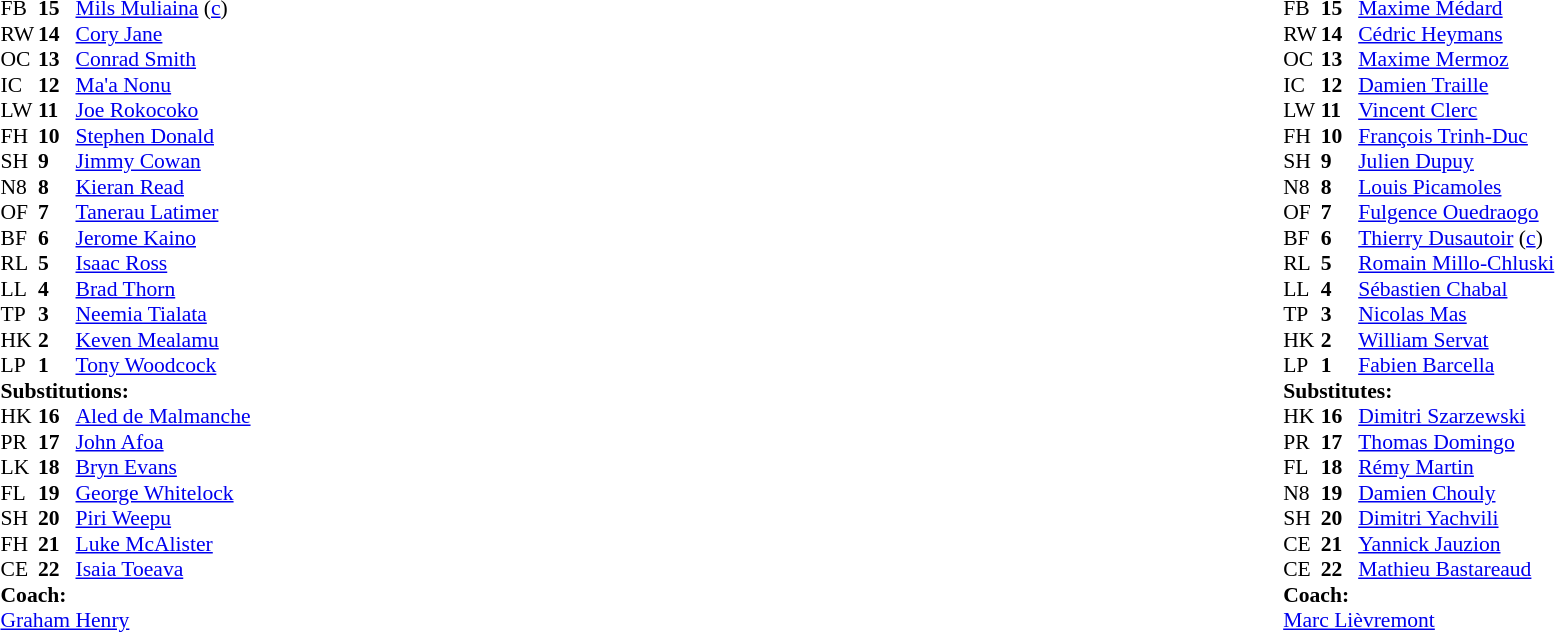<table width="100%">
<tr>
<td valign="top" width="50%"><br><table style="font-size: 90%" cellspacing="0" cellpadding="0">
<tr>
<th width="25"></th>
<th width="25"></th>
</tr>
<tr>
<td>FB</td>
<td><strong>15</strong></td>
<td><a href='#'>Mils Muliaina</a> (<a href='#'>c</a>)</td>
</tr>
<tr>
<td>RW</td>
<td><strong>14</strong></td>
<td><a href='#'>Cory Jane</a></td>
</tr>
<tr>
<td>OC</td>
<td><strong>13</strong></td>
<td><a href='#'>Conrad Smith</a></td>
</tr>
<tr>
<td>IC</td>
<td><strong>12</strong></td>
<td><a href='#'>Ma'a Nonu</a></td>
</tr>
<tr>
<td>LW</td>
<td><strong>11</strong></td>
<td><a href='#'>Joe Rokocoko</a></td>
</tr>
<tr>
<td>FH</td>
<td><strong>10</strong></td>
<td><a href='#'>Stephen Donald</a></td>
</tr>
<tr>
<td>SH</td>
<td><strong>9</strong></td>
<td><a href='#'>Jimmy Cowan</a></td>
</tr>
<tr>
<td>N8</td>
<td><strong>8</strong></td>
<td><a href='#'>Kieran Read</a></td>
</tr>
<tr>
<td>OF</td>
<td><strong>7</strong></td>
<td><a href='#'>Tanerau Latimer</a></td>
</tr>
<tr>
<td>BF</td>
<td><strong>6</strong></td>
<td><a href='#'>Jerome Kaino</a></td>
</tr>
<tr>
<td>RL</td>
<td><strong>5</strong></td>
<td><a href='#'>Isaac Ross</a></td>
</tr>
<tr>
<td>LL</td>
<td><strong>4</strong></td>
<td><a href='#'>Brad Thorn</a></td>
</tr>
<tr>
<td>TP</td>
<td><strong>3</strong></td>
<td><a href='#'>Neemia Tialata</a></td>
</tr>
<tr>
<td>HK</td>
<td><strong>2</strong></td>
<td><a href='#'>Keven Mealamu</a></td>
</tr>
<tr>
<td>LP</td>
<td><strong>1</strong></td>
<td><a href='#'>Tony Woodcock</a></td>
</tr>
<tr>
<td colspan=3><strong>Substitutions:</strong></td>
</tr>
<tr>
<td>HK</td>
<td><strong>16</strong></td>
<td><a href='#'>Aled de Malmanche</a></td>
</tr>
<tr>
<td>PR</td>
<td><strong>17</strong></td>
<td><a href='#'>John Afoa</a></td>
</tr>
<tr>
<td>LK</td>
<td><strong>18</strong></td>
<td><a href='#'>Bryn Evans</a></td>
</tr>
<tr>
<td>FL</td>
<td><strong>19</strong></td>
<td><a href='#'>George Whitelock</a></td>
</tr>
<tr>
<td>SH</td>
<td><strong>20</strong></td>
<td><a href='#'>Piri Weepu</a></td>
</tr>
<tr>
<td>FH</td>
<td><strong>21</strong></td>
<td><a href='#'>Luke McAlister</a></td>
</tr>
<tr>
<td>CE</td>
<td><strong>22</strong></td>
<td><a href='#'>Isaia Toeava</a></td>
</tr>
<tr>
<td colspan="3"><strong>Coach:</strong></td>
</tr>
<tr>
<td colspan="4"><a href='#'>Graham Henry</a></td>
</tr>
</table>
</td>
<td valign="top"></td>
<td valign="top" width="50%"><br><table style="font-size: 90%" cellspacing="0" cellpadding="0" align="center">
<tr>
<th width="25"></th>
<th width="25"></th>
</tr>
<tr>
<td>FB</td>
<td><strong>15</strong></td>
<td><a href='#'>Maxime Médard</a></td>
</tr>
<tr>
<td>RW</td>
<td><strong>14</strong></td>
<td><a href='#'>Cédric Heymans</a></td>
</tr>
<tr>
<td>OC</td>
<td><strong>13</strong></td>
<td><a href='#'>Maxime Mermoz</a></td>
</tr>
<tr>
<td>IC</td>
<td><strong>12</strong></td>
<td><a href='#'>Damien Traille</a></td>
</tr>
<tr>
<td>LW</td>
<td><strong>11</strong></td>
<td><a href='#'>Vincent Clerc</a></td>
</tr>
<tr>
<td>FH</td>
<td><strong>10</strong></td>
<td><a href='#'>François Trinh-Duc</a></td>
</tr>
<tr>
<td>SH</td>
<td><strong>9</strong></td>
<td><a href='#'>Julien Dupuy</a></td>
</tr>
<tr>
<td>N8</td>
<td><strong>8</strong></td>
<td><a href='#'>Louis Picamoles</a></td>
</tr>
<tr>
<td>OF</td>
<td><strong>7</strong></td>
<td><a href='#'>Fulgence Ouedraogo</a></td>
</tr>
<tr>
<td>BF</td>
<td><strong>6</strong></td>
<td><a href='#'>Thierry Dusautoir</a> (<a href='#'>c</a>)</td>
</tr>
<tr>
<td>RL</td>
<td><strong>5</strong></td>
<td><a href='#'>Romain Millo-Chluski</a></td>
</tr>
<tr>
<td>LL</td>
<td><strong>4</strong></td>
<td><a href='#'>Sébastien Chabal</a></td>
</tr>
<tr>
<td>TP</td>
<td><strong>3</strong></td>
<td><a href='#'>Nicolas Mas</a></td>
</tr>
<tr>
<td>HK</td>
<td><strong>2</strong></td>
<td><a href='#'>William Servat</a></td>
</tr>
<tr>
<td>LP</td>
<td><strong>1</strong></td>
<td><a href='#'>Fabien Barcella</a></td>
</tr>
<tr>
<td colspan=3><strong>Substitutes:</strong></td>
</tr>
<tr>
<td>HK</td>
<td><strong>16</strong></td>
<td><a href='#'>Dimitri Szarzewski</a></td>
</tr>
<tr>
<td>PR</td>
<td><strong>17</strong></td>
<td><a href='#'>Thomas Domingo</a></td>
</tr>
<tr>
<td>FL</td>
<td><strong>18</strong></td>
<td><a href='#'>Rémy Martin</a></td>
</tr>
<tr>
<td>N8</td>
<td><strong>19</strong></td>
<td><a href='#'>Damien Chouly</a></td>
</tr>
<tr>
<td>SH</td>
<td><strong>20</strong></td>
<td><a href='#'>Dimitri Yachvili</a></td>
</tr>
<tr>
<td>CE</td>
<td><strong>21</strong></td>
<td><a href='#'>Yannick Jauzion</a></td>
</tr>
<tr>
<td>CE</td>
<td><strong>22</strong></td>
<td><a href='#'>Mathieu Bastareaud</a></td>
</tr>
<tr>
<td colspan="3"><strong>Coach:</strong></td>
</tr>
<tr>
<td colspan="4"><a href='#'>Marc Lièvremont</a></td>
</tr>
</table>
</td>
</tr>
</table>
